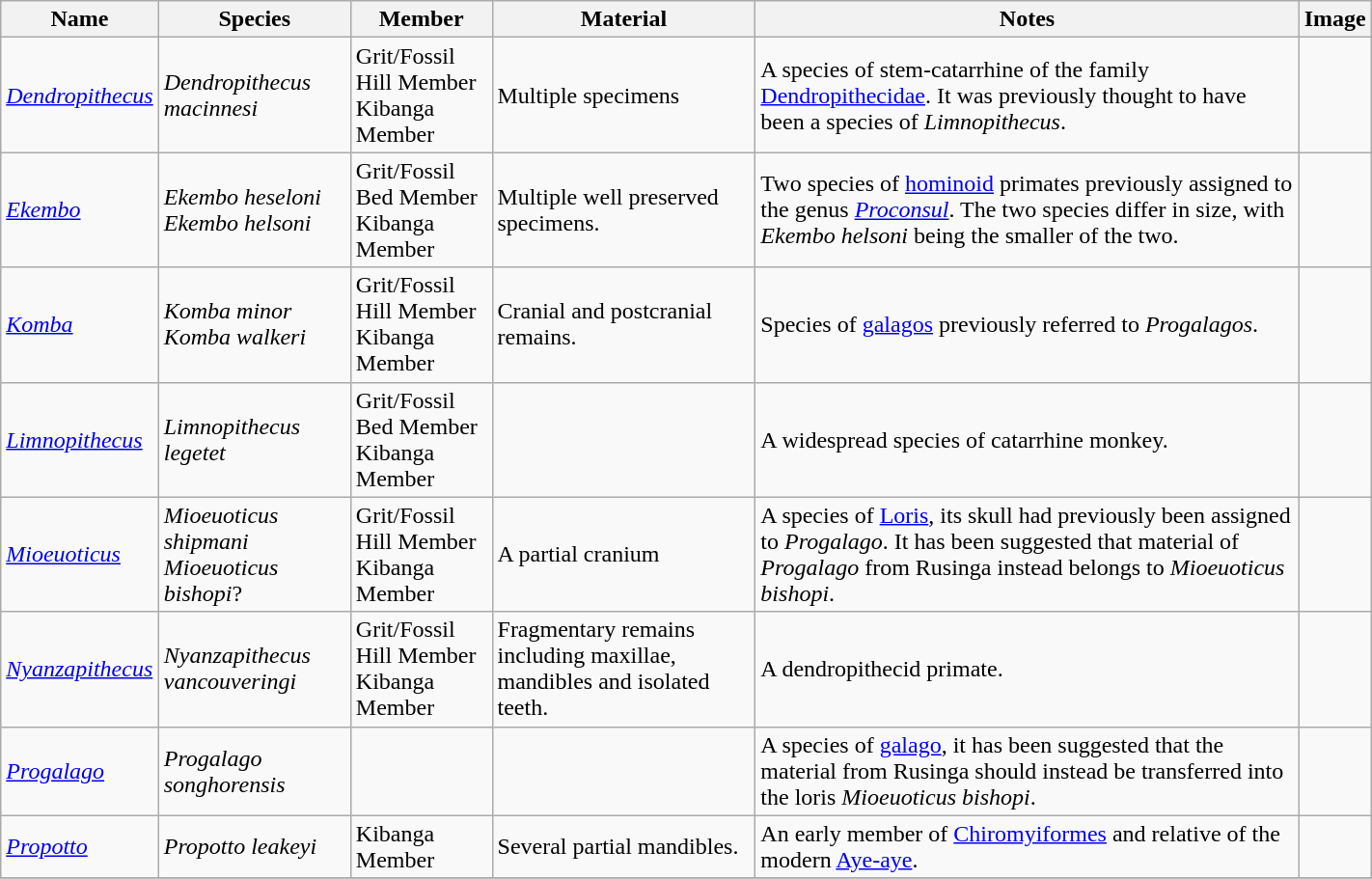<table class="wikitable" align="center" width="75%">
<tr>
<th>Name</th>
<th>Species</th>
<th>Member</th>
<th>Material</th>
<th>Notes</th>
<th>Image</th>
</tr>
<tr>
<td><em><a href='#'>Dendropithecus</a></em></td>
<td><em>Dendropithecus macinnesi</em></td>
<td>Grit/Fossil Hill Member<br>Kibanga Member</td>
<td>Multiple specimens</td>
<td>A species of stem-catarrhine of the family <a href='#'>Dendropithecidae</a>. It was previously thought to have been a species of <em>Limnopithecus</em>.</td>
<td></td>
</tr>
<tr>
<td><em><a href='#'>Ekembo</a></em></td>
<td><em>Ekembo heseloni</em><br><em>Ekembo helsoni</em></td>
<td>Grit/Fossil Bed Member<br>Kibanga Member</td>
<td>Multiple well preserved specimens.</td>
<td>Two species of <a href='#'>hominoid</a> primates previously assigned to the genus <em><a href='#'>Proconsul</a></em>. The two species differ in size, with <em>Ekembo helsoni</em> being the smaller of the two.</td>
<td></td>
</tr>
<tr>
<td><em><a href='#'>Komba</a></em></td>
<td><em>Komba minor</em><br><em>Komba walkeri</em></td>
<td>Grit/Fossil Hill Member<br>Kibanga Member</td>
<td>Cranial and postcranial remains.</td>
<td>Species of <a href='#'>galagos</a> previously referred to <em>Progalagos</em>.</td>
<td></td>
</tr>
<tr>
<td><em><a href='#'>Limnopithecus</a></em></td>
<td><em>Limnopithecus legetet</em></td>
<td>Grit/Fossil Bed Member<br>Kibanga Member</td>
<td></td>
<td>A widespread species of catarrhine monkey.</td>
<td></td>
</tr>
<tr>
<td><em><a href='#'>Mioeuoticus</a></em></td>
<td><em>Mioeuoticus shipmani</em><br><em>Mioeuoticus bishopi</em>? </td>
<td>Grit/Fossil Hill Member<br>Kibanga Member</td>
<td>A partial cranium</td>
<td>A species of <a href='#'>Loris</a>, its skull had previously been assigned to <em>Progalago</em>. It has been suggested that material of <em>Progalago</em> from Rusinga instead belongs to <em>Mioeuoticus bishopi</em>.</td>
<td></td>
</tr>
<tr>
<td><em><a href='#'>Nyanzapithecus</a></em></td>
<td><em>Nyanzapithecus vancouveringi</em></td>
<td>Grit/Fossil Hill Member<br>Kibanga Member</td>
<td>Fragmentary remains including maxillae, mandibles and isolated teeth.</td>
<td>A dendropithecid primate.</td>
<td></td>
</tr>
<tr>
<td><em><a href='#'>Progalago</a></em></td>
<td><em>Progalago songhorensis</em></td>
<td></td>
<td></td>
<td>A species of <a href='#'>galago</a>, it has been suggested that the material from Rusinga should instead be transferred into the loris <em>Mioeuoticus bishopi</em>.</td>
<td></td>
</tr>
<tr>
<td><em><a href='#'>Propotto</a></em></td>
<td><em>Propotto leakeyi</em></td>
<td>Kibanga Member</td>
<td>Several partial mandibles.</td>
<td>An early member of <a href='#'>Chiromyiformes</a> and relative of the modern <a href='#'>Aye-aye</a>.</td>
<td></td>
</tr>
<tr>
</tr>
</table>
